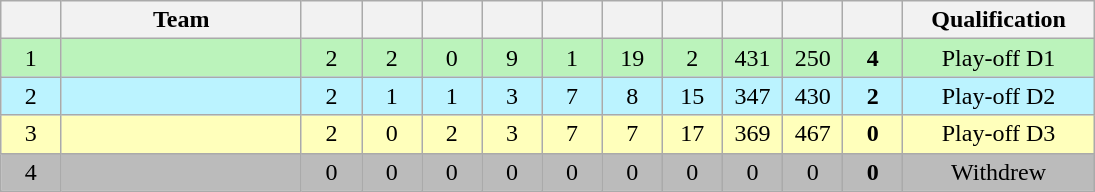<table class=wikitable style="text-align:center" width=730>
<tr>
<th width=5.5%></th>
<th width=22%>Team</th>
<th width=5.5%></th>
<th width=5.5%></th>
<th width=5.5%></th>
<th width=5.5%></th>
<th width=5.5%></th>
<th width=5.5%></th>
<th width=5.5%></th>
<th width=5.5%></th>
<th width=5.5%></th>
<th width=5.5%></th>
<th width=18%>Qualification</th>
</tr>
<tr bgcolor=#bbf3bb>
<td>1</td>
<td style="text-align:left"></td>
<td>2</td>
<td>2</td>
<td>0</td>
<td>9</td>
<td>1</td>
<td>19</td>
<td>2</td>
<td>431</td>
<td>250</td>
<td><strong>4</strong></td>
<td>Play-off D1</td>
</tr>
<tr bgcolor=#bbf3ff>
<td>2</td>
<td style="text-align:left"></td>
<td>2</td>
<td>1</td>
<td>1</td>
<td>3</td>
<td>7</td>
<td>8</td>
<td>15</td>
<td>347</td>
<td>430</td>
<td><strong>2</strong></td>
<td>Play-off D2</td>
</tr>
<tr bgcolor=#ffffbb>
<td>3</td>
<td style="text-align:left"></td>
<td>2</td>
<td>0</td>
<td>2</td>
<td>3</td>
<td>7</td>
<td>7</td>
<td>17</td>
<td>369</td>
<td>467</td>
<td><strong>0</strong></td>
<td>Play-off D3</td>
</tr>
<tr bgcolor=#bbbbbb>
<td>4</td>
<td style="text-align:left"></td>
<td>0</td>
<td>0</td>
<td>0</td>
<td>0</td>
<td>0</td>
<td>0</td>
<td>0</td>
<td>0</td>
<td>0</td>
<td><strong>0</strong></td>
<td>Withdrew</td>
</tr>
</table>
